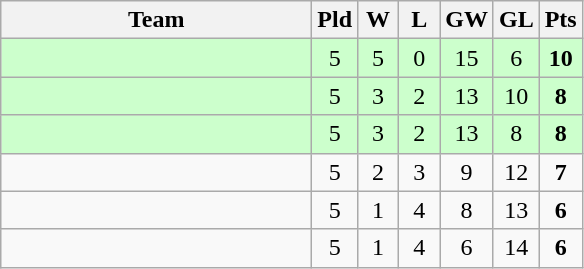<table class="wikitable" style="text-align:center">
<tr>
<th width=200>Team</th>
<th width=20>Pld</th>
<th width=20>W</th>
<th width=20>L</th>
<th width=20>GW</th>
<th width=20>GL</th>
<th width=20>Pts</th>
</tr>
<tr bgcolor=ccffcc>
<td style="text-align:left;"></td>
<td>5</td>
<td>5</td>
<td>0</td>
<td>15</td>
<td>6</td>
<td><strong>10</strong></td>
</tr>
<tr bgcolor=ccffcc>
<td style="text-align:left;"></td>
<td>5</td>
<td>3</td>
<td>2</td>
<td>13</td>
<td>10</td>
<td><strong>8</strong></td>
</tr>
<tr bgcolor=ccffcc>
<td style="text-align:left;"></td>
<td>5</td>
<td>3</td>
<td>2</td>
<td>13</td>
<td>8</td>
<td><strong>8</strong></td>
</tr>
<tr>
<td style="text-align:left;"></td>
<td>5</td>
<td>2</td>
<td>3</td>
<td>9</td>
<td>12</td>
<td><strong>7</strong></td>
</tr>
<tr>
<td style="text-align:left;"></td>
<td>5</td>
<td>1</td>
<td>4</td>
<td>8</td>
<td>13</td>
<td><strong>6</strong></td>
</tr>
<tr>
<td style="text-align:left;"></td>
<td>5</td>
<td>1</td>
<td>4</td>
<td>6</td>
<td>14</td>
<td><strong>6</strong></td>
</tr>
</table>
